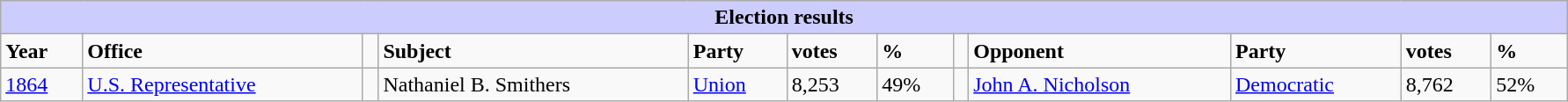<table class=wikitable style="width: 94%" style="text-align: center;" align="center">
<tr bgcolor=#cccccc>
<th colspan=12 style="background: #ccccff;">Election results</th>
</tr>
<tr>
<td><strong>Year</strong></td>
<td><strong>Office</strong></td>
<td></td>
<td><strong>Subject</strong></td>
<td><strong>Party</strong></td>
<td><strong>votes</strong></td>
<td><strong>%</strong></td>
<td></td>
<td><strong>Opponent</strong></td>
<td><strong>Party</strong></td>
<td><strong>votes</strong></td>
<td><strong>%</strong></td>
</tr>
<tr>
<td><a href='#'>1864</a></td>
<td><a href='#'>U.S. Representative</a></td>
<td></td>
<td>Nathaniel B. Smithers</td>
<td><a href='#'>Union</a></td>
<td>8,253</td>
<td>49%</td>
<td></td>
<td><a href='#'>John A. Nicholson</a></td>
<td><a href='#'>Democratic</a></td>
<td>8,762</td>
<td>52%</td>
</tr>
</table>
